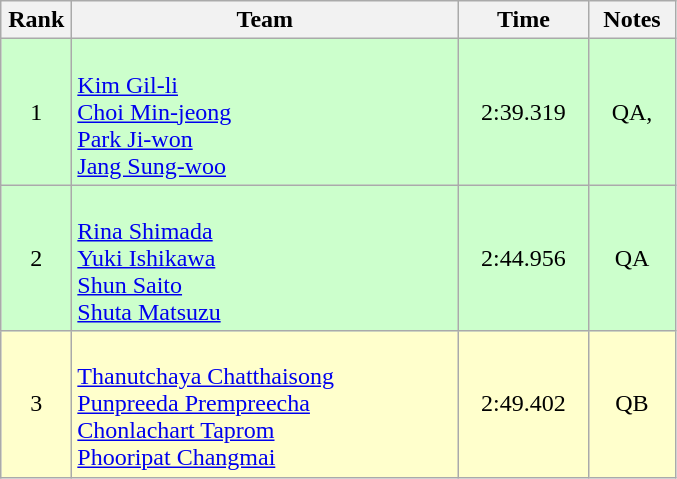<table class=wikitable style="text-align:center">
<tr>
<th width=40>Rank</th>
<th width=250>Team</th>
<th width=80>Time</th>
<th width=50>Notes</th>
</tr>
<tr bgcolor=ccffcc>
<td>1</td>
<td align=left><br><a href='#'>Kim Gil-li</a><br><a href='#'>Choi Min-jeong</a><br><a href='#'>Park Ji-won</a><br><a href='#'>Jang Sung-woo</a></td>
<td>2:39.319</td>
<td>QA, </td>
</tr>
<tr bgcolor=ccffcc>
<td>2</td>
<td align=left><br><a href='#'>Rina Shimada</a><br><a href='#'>Yuki Ishikawa</a><br><a href='#'>Shun Saito</a><br><a href='#'>Shuta Matsuzu</a></td>
<td>2:44.956</td>
<td>QA</td>
</tr>
<tr bgcolor=ffffcc>
<td>3</td>
<td align=left><br><a href='#'>Thanutchaya Chatthaisong</a><br><a href='#'>Punpreeda Prempreecha</a><br><a href='#'>Chonlachart Taprom</a><br><a href='#'>Phooripat Changmai</a></td>
<td>2:49.402</td>
<td>QB</td>
</tr>
</table>
